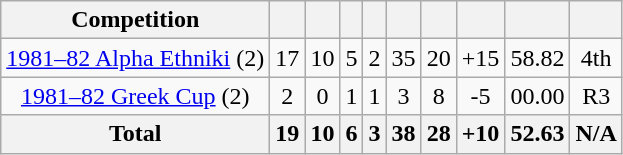<table class="wikitable" style="text-align:center">
<tr>
<th>Competition</th>
<th></th>
<th></th>
<th></th>
<th></th>
<th></th>
<th></th>
<th></th>
<th></th>
<th></th>
</tr>
<tr>
<td><a href='#'>1981–82 Alpha Ethniki</a> (2)</td>
<td>17</td>
<td>10</td>
<td>5</td>
<td>2</td>
<td>35</td>
<td>20</td>
<td>+15</td>
<td>58.82</td>
<td>4th</td>
</tr>
<tr>
<td><a href='#'>1981–82 Greek Cup</a> (2)</td>
<td>2</td>
<td>0</td>
<td>1</td>
<td>1</td>
<td>3</td>
<td>8</td>
<td>-5</td>
<td>00.00</td>
<td>R3</td>
</tr>
<tr>
<th>Total</th>
<th>19</th>
<th>10</th>
<th>6</th>
<th>3</th>
<th>38</th>
<th>28</th>
<th>+10</th>
<th>52.63</th>
<th>N/A</th>
</tr>
</table>
